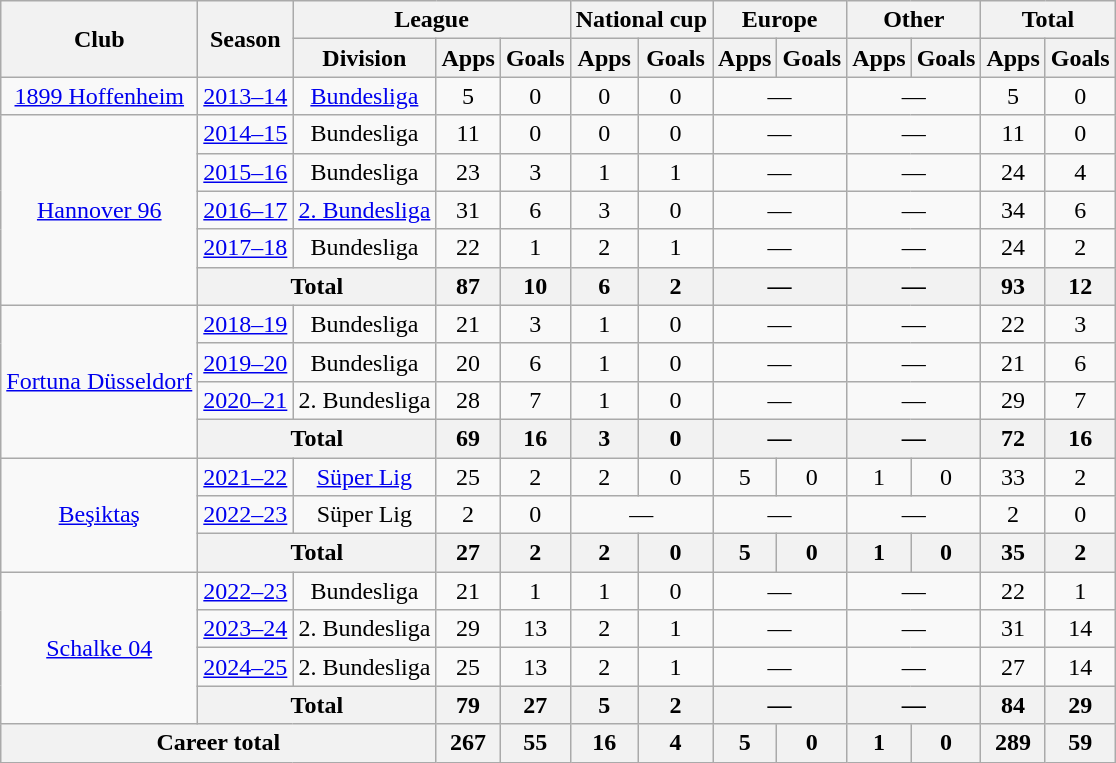<table class="wikitable" style="text-align:center">
<tr>
<th rowspan="2">Club</th>
<th rowspan="2">Season</th>
<th colspan="3">League</th>
<th colspan="2">National cup</th>
<th colspan="2">Europe</th>
<th colspan="2">Other</th>
<th colspan="2">Total</th>
</tr>
<tr>
<th>Division</th>
<th>Apps</th>
<th>Goals</th>
<th>Apps</th>
<th>Goals</th>
<th>Apps</th>
<th>Goals</th>
<th>Apps</th>
<th>Goals</th>
<th>Apps</th>
<th>Goals</th>
</tr>
<tr>
<td><a href='#'>1899 Hoffenheim</a></td>
<td><a href='#'>2013–14</a></td>
<td><a href='#'>Bundesliga</a></td>
<td>5</td>
<td>0</td>
<td>0</td>
<td>0</td>
<td colspan="2">—</td>
<td colspan="2">—</td>
<td>5</td>
<td>0</td>
</tr>
<tr>
<td rowspan="5"><a href='#'>Hannover 96</a></td>
<td><a href='#'>2014–15</a></td>
<td>Bundesliga</td>
<td>11</td>
<td>0</td>
<td>0</td>
<td>0</td>
<td colspan="2">—</td>
<td colspan="2">—</td>
<td>11</td>
<td>0</td>
</tr>
<tr>
<td><a href='#'>2015–16</a></td>
<td>Bundesliga</td>
<td>23</td>
<td>3</td>
<td>1</td>
<td>1</td>
<td colspan="2">—</td>
<td colspan="2">—</td>
<td>24</td>
<td>4</td>
</tr>
<tr>
<td><a href='#'>2016–17</a></td>
<td><a href='#'>2. Bundesliga</a></td>
<td>31</td>
<td>6</td>
<td>3</td>
<td>0</td>
<td colspan="2">—</td>
<td colspan="2">—</td>
<td>34</td>
<td>6</td>
</tr>
<tr>
<td><a href='#'>2017–18</a></td>
<td>Bundesliga</td>
<td>22</td>
<td>1</td>
<td>2</td>
<td>1</td>
<td colspan="2">—</td>
<td colspan="2">—</td>
<td>24</td>
<td>2</td>
</tr>
<tr>
<th colspan="2">Total</th>
<th>87</th>
<th>10</th>
<th>6</th>
<th>2</th>
<th colspan="2">—</th>
<th colspan="2">—</th>
<th>93</th>
<th>12</th>
</tr>
<tr>
<td rowspan="4"><a href='#'>Fortuna Düsseldorf</a></td>
<td><a href='#'>2018–19</a></td>
<td>Bundesliga</td>
<td>21</td>
<td>3</td>
<td>1</td>
<td>0</td>
<td colspan="2">—</td>
<td colspan="2">—</td>
<td>22</td>
<td>3</td>
</tr>
<tr>
<td><a href='#'>2019–20</a></td>
<td>Bundesliga</td>
<td>20</td>
<td>6</td>
<td>1</td>
<td>0</td>
<td colspan="2">—</td>
<td colspan="2">—</td>
<td>21</td>
<td>6</td>
</tr>
<tr>
<td><a href='#'>2020–21</a></td>
<td>2. Bundesliga</td>
<td>28</td>
<td>7</td>
<td>1</td>
<td>0</td>
<td colspan="2">—</td>
<td colspan="2">—</td>
<td>29</td>
<td>7</td>
</tr>
<tr>
<th colspan="2">Total</th>
<th>69</th>
<th>16</th>
<th>3</th>
<th>0</th>
<th colspan="2">—</th>
<th colspan="2">—</th>
<th>72</th>
<th>16</th>
</tr>
<tr>
<td rowspan="3"><a href='#'>Beşiktaş</a></td>
<td><a href='#'>2021–22</a></td>
<td><a href='#'>Süper Lig</a></td>
<td>25</td>
<td>2</td>
<td>2</td>
<td>0</td>
<td>5</td>
<td>0</td>
<td>1</td>
<td>0</td>
<td>33</td>
<td>2</td>
</tr>
<tr>
<td><a href='#'>2022–23</a></td>
<td>Süper Lig</td>
<td>2</td>
<td>0</td>
<td colspan="2">—</td>
<td colspan="2">—</td>
<td colspan="2">—</td>
<td>2</td>
<td>0</td>
</tr>
<tr>
<th colspan="2">Total</th>
<th>27</th>
<th>2</th>
<th>2</th>
<th>0</th>
<th>5</th>
<th>0</th>
<th>1</th>
<th>0</th>
<th>35</th>
<th>2</th>
</tr>
<tr>
<td rowspan="4"><a href='#'>Schalke 04</a></td>
<td><a href='#'>2022–23</a></td>
<td>Bundesliga</td>
<td>21</td>
<td>1</td>
<td>1</td>
<td>0</td>
<td colspan="2">—</td>
<td colspan="2">—</td>
<td>22</td>
<td>1</td>
</tr>
<tr>
<td><a href='#'>2023–24</a></td>
<td>2. Bundesliga</td>
<td>29</td>
<td>13</td>
<td>2</td>
<td>1</td>
<td colspan="2">—</td>
<td colspan="2">—</td>
<td>31</td>
<td>14</td>
</tr>
<tr>
<td><a href='#'>2024–25</a></td>
<td>2. Bundesliga</td>
<td>25</td>
<td>13</td>
<td>2</td>
<td>1</td>
<td colspan="2">—</td>
<td colspan="2">—</td>
<td>27</td>
<td>14</td>
</tr>
<tr>
<th colspan="2">Total</th>
<th>79</th>
<th>27</th>
<th>5</th>
<th>2</th>
<th colspan="2">—</th>
<th colspan="2">—</th>
<th>84</th>
<th>29</th>
</tr>
<tr>
<th colspan="3">Career total</th>
<th>267</th>
<th>55</th>
<th>16</th>
<th>4</th>
<th>5</th>
<th>0</th>
<th>1</th>
<th>0</th>
<th>289</th>
<th>59</th>
</tr>
</table>
